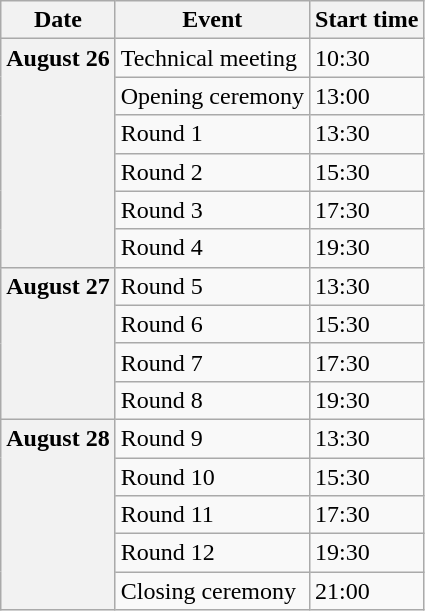<table class="wikitable">
<tr>
<th scope="col">Date</th>
<th scope="col">Event</th>
<th scope="col">Start time</th>
</tr>
<tr>
<th rowspan="6" style=vertical-align:top>August 26</th>
<td>Technical meeting</td>
<td>10:30</td>
</tr>
<tr>
<td>Opening ceremony</td>
<td>13:00</td>
</tr>
<tr>
<td>Round 1</td>
<td>13:30</td>
</tr>
<tr>
<td>Round 2</td>
<td>15:30</td>
</tr>
<tr>
<td>Round 3</td>
<td>17:30</td>
</tr>
<tr>
<td>Round 4</td>
<td>19:30</td>
</tr>
<tr>
<th rowspan="4" style=vertical-align:top>August 27</th>
<td>Round 5</td>
<td>13:30</td>
</tr>
<tr>
<td>Round 6</td>
<td>15:30</td>
</tr>
<tr>
<td>Round 7</td>
<td>17:30</td>
</tr>
<tr>
<td>Round 8</td>
<td>19:30</td>
</tr>
<tr>
<th rowspan="5" style=vertical-align:top>August 28</th>
<td>Round 9</td>
<td>13:30</td>
</tr>
<tr>
<td>Round 10</td>
<td>15:30</td>
</tr>
<tr>
<td>Round 11</td>
<td>17:30</td>
</tr>
<tr>
<td>Round 12</td>
<td>19:30</td>
</tr>
<tr>
<td>Closing ceremony</td>
<td>21:00</td>
</tr>
</table>
